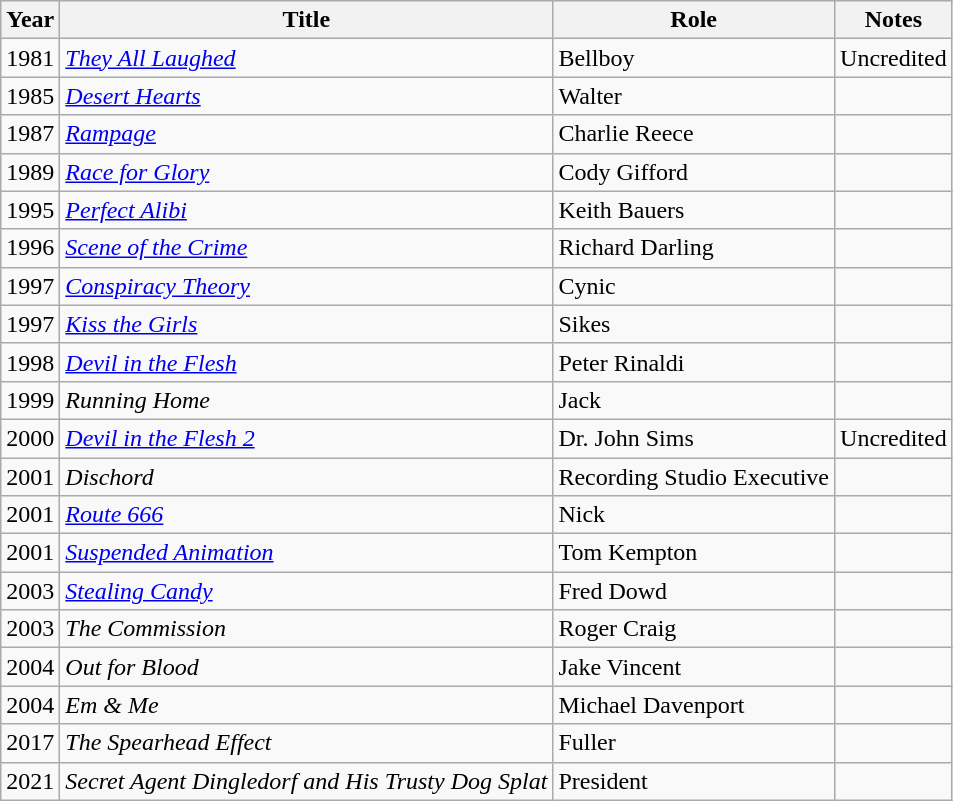<table class="wikitable sortable">
<tr>
<th>Year</th>
<th>Title</th>
<th>Role</th>
<th>Notes</th>
</tr>
<tr>
<td>1981</td>
<td><em><a href='#'>They All Laughed</a></em></td>
<td>Bellboy</td>
<td>Uncredited</td>
</tr>
<tr>
<td>1985</td>
<td><em><a href='#'>Desert Hearts</a></em></td>
<td>Walter</td>
<td></td>
</tr>
<tr>
<td>1987</td>
<td><a href='#'><em>Rampage</em></a></td>
<td>Charlie Reece</td>
<td></td>
</tr>
<tr>
<td>1989</td>
<td><em><a href='#'>Race for Glory</a></em></td>
<td>Cody Gifford</td>
<td></td>
</tr>
<tr>
<td>1995</td>
<td><em><a href='#'>Perfect Alibi</a></em></td>
<td>Keith Bauers</td>
<td></td>
</tr>
<tr>
<td>1996</td>
<td><a href='#'><em>Scene of the Crime</em></a></td>
<td>Richard Darling</td>
<td></td>
</tr>
<tr>
<td>1997</td>
<td><a href='#'><em>Conspiracy Theory</em></a></td>
<td>Cynic</td>
<td></td>
</tr>
<tr>
<td>1997</td>
<td><a href='#'><em>Kiss the Girls</em></a></td>
<td>Sikes</td>
<td></td>
</tr>
<tr>
<td>1998</td>
<td><a href='#'><em>Devil in the Flesh</em></a></td>
<td>Peter Rinaldi</td>
<td></td>
</tr>
<tr>
<td>1999</td>
<td><em>Running Home</em></td>
<td>Jack</td>
<td></td>
</tr>
<tr>
<td>2000</td>
<td><em><a href='#'>Devil in the Flesh 2</a></em></td>
<td>Dr. John Sims</td>
<td>Uncredited</td>
</tr>
<tr>
<td>2001</td>
<td><em>Dischord</em></td>
<td>Recording Studio Executive</td>
<td></td>
</tr>
<tr>
<td>2001</td>
<td><a href='#'><em>Route 666</em></a></td>
<td>Nick</td>
<td></td>
</tr>
<tr>
<td>2001</td>
<td><a href='#'><em>Suspended Animation</em></a></td>
<td>Tom Kempton</td>
<td></td>
</tr>
<tr>
<td>2003</td>
<td><em><a href='#'>Stealing Candy</a></em></td>
<td>Fred Dowd</td>
<td></td>
</tr>
<tr>
<td>2003</td>
<td><em>The Commission</em></td>
<td>Roger Craig</td>
<td></td>
</tr>
<tr>
<td>2004</td>
<td><em>Out for Blood</em></td>
<td>Jake Vincent</td>
<td></td>
</tr>
<tr>
<td>2004</td>
<td><em>Em & Me</em></td>
<td>Michael Davenport</td>
<td></td>
</tr>
<tr>
<td>2017</td>
<td><em>The Spearhead Effect</em></td>
<td>Fuller</td>
<td></td>
</tr>
<tr>
<td>2021</td>
<td><em>Secret Agent Dingledorf and His Trusty Dog Splat</em></td>
<td>President</td>
<td></td>
</tr>
</table>
